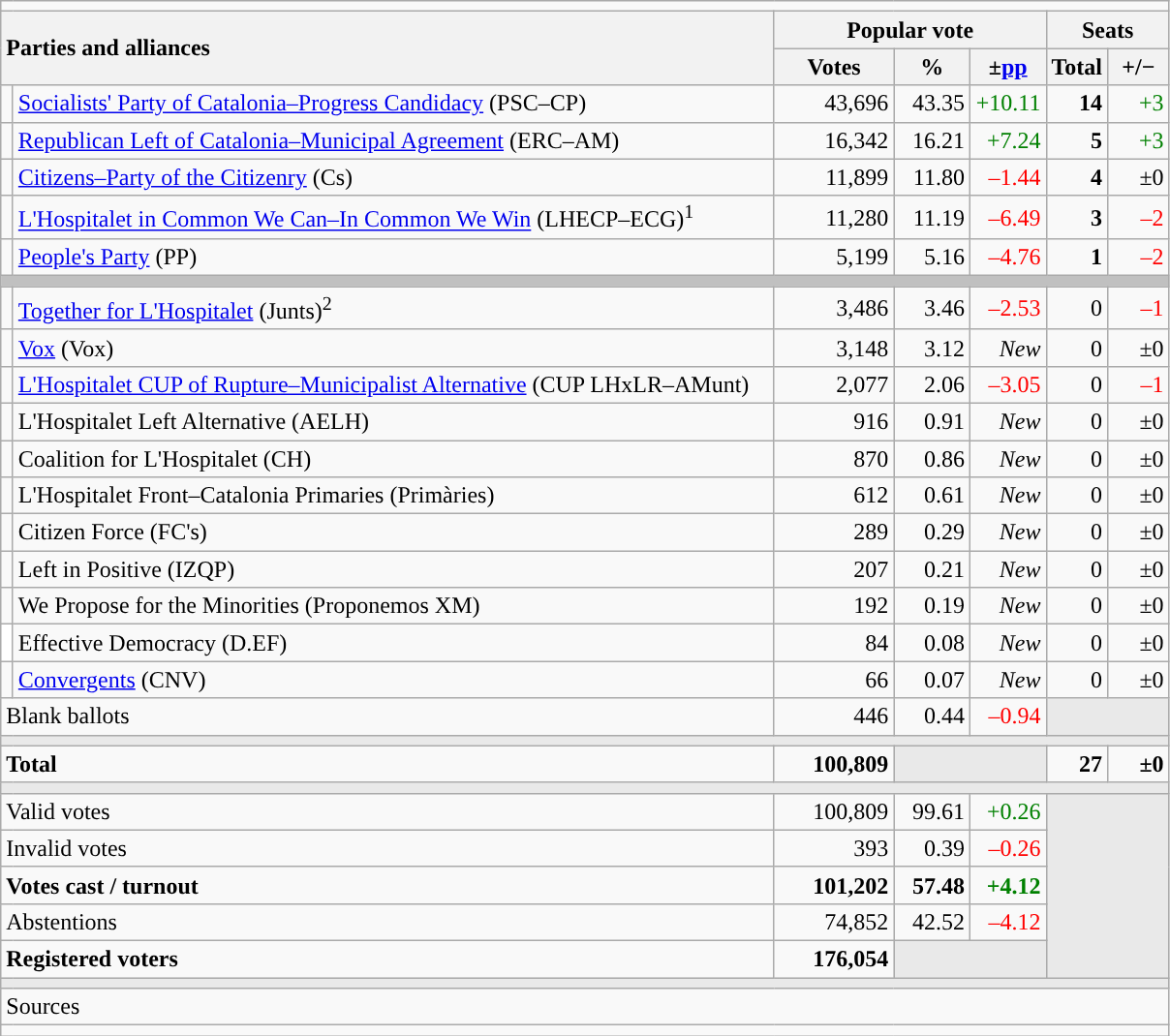<table class="wikitable" style="text-align:right;">
<tr>
<td colspan="7"></td>
</tr>
<tr>
<th style="text-align:left;" rowspan="2" colspan="2" width="525">Parties and alliances</th>
<th colspan="3">Popular vote</th>
<th colspan="2">Seats</th>
</tr>
<tr>
<th width="75">Votes</th>
<th width="45">%</th>
<th width="45">±<a href='#'>pp</a></th>
<th width="35">Total</th>
<th width="35">+/−</th>
</tr>
<tr>
<td width="1" style="color:inherit;background:"></td>
<td align="left"><a href='#'>Socialists' Party of Catalonia–Progress Candidacy</a> (PSC–CP)</td>
<td>43,696</td>
<td>43.35</td>
<td style="color:green;">+10.11</td>
<td><strong>14</strong></td>
<td style="color:green;">+3</td>
</tr>
<tr>
<td style="color:inherit;background:"></td>
<td align="left"><a href='#'>Republican Left of Catalonia–Municipal Agreement</a> (ERC–AM)</td>
<td>16,342</td>
<td>16.21</td>
<td style="color:green;">+7.24</td>
<td><strong>5</strong></td>
<td style="color:green;">+3</td>
</tr>
<tr>
<td style="color:inherit;background:"></td>
<td align="left"><a href='#'>Citizens–Party of the Citizenry</a> (Cs)</td>
<td>11,899</td>
<td>11.80</td>
<td style="color:red;">–1.44</td>
<td><strong>4</strong></td>
<td>±0</td>
</tr>
<tr>
<td style="color:inherit;background:"></td>
<td align="left"><a href='#'>L'Hospitalet in Common We Can–In Common We Win</a> (LHECP–ECG)<sup>1</sup></td>
<td>11,280</td>
<td>11.19</td>
<td style="color:red;">–6.49</td>
<td><strong>3</strong></td>
<td style="color:red;">–2</td>
</tr>
<tr>
<td style="color:inherit;background:"></td>
<td align="left"><a href='#'>People's Party</a> (PP)</td>
<td>5,199</td>
<td>5.16</td>
<td style="color:red;">–4.76</td>
<td><strong>1</strong></td>
<td style="color:red;">–2</td>
</tr>
<tr>
<td colspan="7" bgcolor="#C0C0C0"></td>
</tr>
<tr>
<td style="color:inherit;background:"></td>
<td align="left"><a href='#'>Together for L'Hospitalet</a> (Junts)<sup>2</sup></td>
<td>3,486</td>
<td>3.46</td>
<td style="color:red;">–2.53</td>
<td>0</td>
<td style="color:red;">–1</td>
</tr>
<tr>
<td style="color:inherit;background:"></td>
<td align="left"><a href='#'>Vox</a> (Vox)</td>
<td>3,148</td>
<td>3.12</td>
<td><em>New</em></td>
<td>0</td>
<td>±0</td>
</tr>
<tr>
<td style="color:inherit;background:"></td>
<td align="left"><a href='#'>L'Hospitalet CUP of Rupture–Municipalist Alternative</a> (CUP LHxLR–AMunt)</td>
<td>2,077</td>
<td>2.06</td>
<td style="color:red;">–3.05</td>
<td>0</td>
<td style="color:red;">–1</td>
</tr>
<tr>
<td style="color:inherit;background:"></td>
<td align="left">L'Hospitalet Left Alternative (AELH)</td>
<td>916</td>
<td>0.91</td>
<td><em>New</em></td>
<td>0</td>
<td>±0</td>
</tr>
<tr>
<td style="color:inherit;background:"></td>
<td align="left">Coalition for L'Hospitalet (CH)</td>
<td>870</td>
<td>0.86</td>
<td><em>New</em></td>
<td>0</td>
<td>±0</td>
</tr>
<tr>
<td style="color:inherit;background:"></td>
<td align="left">L'Hospitalet Front–Catalonia Primaries (Primàries)</td>
<td>612</td>
<td>0.61</td>
<td><em>New</em></td>
<td>0</td>
<td>±0</td>
</tr>
<tr>
<td style="color:inherit;background:"></td>
<td align="left">Citizen Force (FC's)</td>
<td>289</td>
<td>0.29</td>
<td><em>New</em></td>
<td>0</td>
<td>±0</td>
</tr>
<tr>
<td style="color:inherit;background:"></td>
<td align="left">Left in Positive (IZQP)</td>
<td>207</td>
<td>0.21</td>
<td><em>New</em></td>
<td>0</td>
<td>±0</td>
</tr>
<tr>
<td style="color:inherit;background:"></td>
<td align="left">We Propose for the Minorities (Proponemos XM)</td>
<td>192</td>
<td>0.19</td>
<td><em>New</em></td>
<td>0</td>
<td>±0</td>
</tr>
<tr>
<td bgcolor="white"></td>
<td align="left">Effective Democracy (D.EF)</td>
<td>84</td>
<td>0.08</td>
<td><em>New</em></td>
<td>0</td>
<td>±0</td>
</tr>
<tr>
<td style="color:inherit;background:"></td>
<td align="left"><a href='#'>Convergents</a> (CNV)</td>
<td>66</td>
<td>0.07</td>
<td><em>New</em></td>
<td>0</td>
<td>±0</td>
</tr>
<tr>
<td align="left" colspan="2">Blank ballots</td>
<td>446</td>
<td>0.44</td>
<td style="color:red;">–0.94</td>
<td bgcolor="#E9E9E9" colspan="2"></td>
</tr>
<tr>
<td colspan="7" bgcolor="#E9E9E9"></td>
</tr>
<tr style="font-weight:bold;">
<td align="left" colspan="2">Total</td>
<td>100,809</td>
<td bgcolor="#E9E9E9" colspan="2"></td>
<td>27</td>
<td>±0</td>
</tr>
<tr>
<td colspan="7" bgcolor="#E9E9E9"></td>
</tr>
<tr>
<td align="left" colspan="2">Valid votes</td>
<td>100,809</td>
<td>99.61</td>
<td style="color:green;">+0.26</td>
<td bgcolor="#E9E9E9" colspan="2" rowspan="5"></td>
</tr>
<tr>
<td align="left" colspan="2">Invalid votes</td>
<td>393</td>
<td>0.39</td>
<td style="color:red;">–0.26</td>
</tr>
<tr style="font-weight:bold;">
<td align="left" colspan="2">Votes cast / turnout</td>
<td>101,202</td>
<td>57.48</td>
<td style="color:green;">+4.12</td>
</tr>
<tr>
<td align="left" colspan="2">Abstentions</td>
<td>74,852</td>
<td>42.52</td>
<td style="color:red;">–4.12</td>
</tr>
<tr style="font-weight:bold;">
<td align="left" colspan="2">Registered voters</td>
<td>176,054</td>
<td bgcolor="#E9E9E9" colspan="2"></td>
</tr>
<tr>
<td colspan="7" bgcolor="#E9E9E9"></td>
</tr>
<tr>
<td align="left" colspan="7">Sources</td>
</tr>
<tr>
<td colspan="7" style="text-align:left; max-width:790px;"></td>
</tr>
</table>
